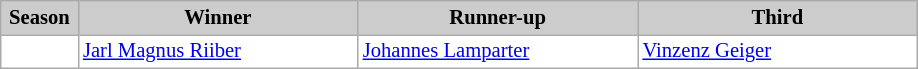<table class="wikitable plainrowheaders" style="background:#fff; font-size:86%; border:grey solid 1px; border-collapse:collapse;">
<tr style="background:#ccc; text-align:center;">
<th scope="col" style="background:#ccc; width:45px;">Season</th>
<th scope="col" style="background:#ccc; width:180px;">Winner</th>
<th scope="col" style="background:#ccc; width:180px;">Runner-up</th>
<th scope="col" style="background:#ccc; width:180px;">Third</th>
</tr>
<tr>
<td></td>
<td> <a href='#'>Jarl Magnus Riiber</a></td>
<td> <a href='#'>Johannes Lamparter</a></td>
<td> <a href='#'>Vinzenz Geiger</a></td>
</tr>
</table>
